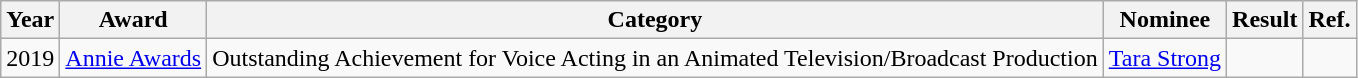<table class="wikitable">
<tr>
<th>Year</th>
<th>Award</th>
<th>Category</th>
<th>Nominee</th>
<th>Result</th>
<th>Ref.</th>
</tr>
<tr>
<td>2019</td>
<td><a href='#'>Annie Awards</a></td>
<td>Outstanding Achievement for Voice Acting in an Animated Television/Broadcast Production</td>
<td><a href='#'>Tara Strong</a></td>
<td></td>
<td></td>
</tr>
</table>
